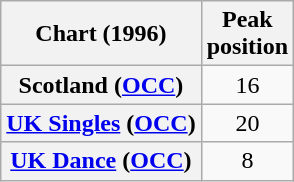<table class="wikitable sortable plainrowheaders" style="text-align:center;">
<tr>
<th scope="col">Chart (1996)</th>
<th scope="col">Peak<br>position</th>
</tr>
<tr>
<th scope="row">Scotland (<a href='#'>OCC</a>)</th>
<td>16</td>
</tr>
<tr>
<th scope="row"><a href='#'>UK Singles</a> (<a href='#'>OCC</a>)</th>
<td>20</td>
</tr>
<tr>
<th scope="row"><a href='#'>UK Dance</a> (<a href='#'>OCC</a>)</th>
<td>8</td>
</tr>
</table>
